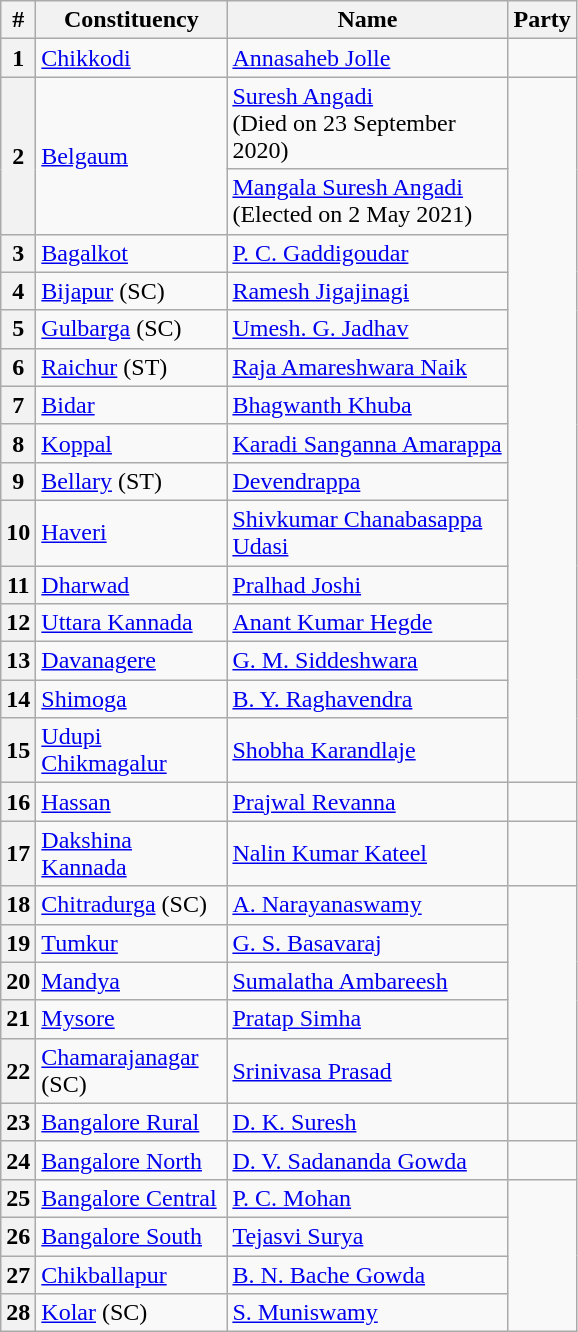<table class="wikitable sortable">
<tr>
<th>#</th>
<th style="width:120px">Constituency</th>
<th style="width:180px">Name</th>
<th colspan=2>Party</th>
</tr>
<tr>
<th>1</th>
<td><a href='#'>Chikkodi</a></td>
<td><a href='#'>Annasaheb Jolle</a></td>
<td></td>
</tr>
<tr>
<th rowspan="2">2</th>
<td rowspan="2"><a href='#'>Belgaum</a></td>
<td><a href='#'>Suresh Angadi</a><br>(Died on 23 September 2020)</td>
</tr>
<tr>
<td><a href='#'>Mangala Suresh Angadi</a><br>(Elected on 2 May 2021)</td>
</tr>
<tr>
<th>3</th>
<td><a href='#'>Bagalkot</a></td>
<td><a href='#'>P. C. Gaddigoudar</a></td>
</tr>
<tr>
<th>4</th>
<td><a href='#'>Bijapur</a> (SC)</td>
<td><a href='#'>Ramesh Jigajinagi</a></td>
</tr>
<tr>
<th>5</th>
<td><a href='#'>Gulbarga</a> (SC)</td>
<td><a href='#'>Umesh. G. Jadhav</a></td>
</tr>
<tr>
<th>6</th>
<td><a href='#'>Raichur</a> (ST)</td>
<td><a href='#'>Raja Amareshwara Naik</a></td>
</tr>
<tr>
<th>7</th>
<td><a href='#'>Bidar</a></td>
<td><a href='#'>Bhagwanth Khuba</a></td>
</tr>
<tr>
<th>8</th>
<td><a href='#'>Koppal</a></td>
<td><a href='#'>Karadi Sanganna Amarappa</a></td>
</tr>
<tr>
<th>9</th>
<td><a href='#'>Bellary</a> (ST)</td>
<td><a href='#'>Devendrappa</a></td>
</tr>
<tr>
<th>10</th>
<td><a href='#'>Haveri</a></td>
<td><a href='#'>Shivkumar Chanabasappa Udasi</a></td>
</tr>
<tr>
<th>11</th>
<td><a href='#'>Dharwad</a></td>
<td><a href='#'>Pralhad Joshi</a></td>
</tr>
<tr>
<th>12</th>
<td><a href='#'>Uttara Kannada</a></td>
<td><a href='#'>Anant Kumar Hegde</a></td>
</tr>
<tr>
<th>13</th>
<td><a href='#'>Davanagere</a></td>
<td><a href='#'>G. M. Siddeshwara</a></td>
</tr>
<tr>
<th>14</th>
<td><a href='#'>Shimoga</a></td>
<td><a href='#'>B. Y. Raghavendra</a></td>
</tr>
<tr>
<th>15</th>
<td><a href='#'>Udupi Chikmagalur</a></td>
<td><a href='#'>Shobha Karandlaje</a></td>
</tr>
<tr>
<th>16</th>
<td><a href='#'>Hassan</a></td>
<td><a href='#'>Prajwal Revanna</a></td>
<td></td>
</tr>
<tr>
<th>17</th>
<td><a href='#'>Dakshina Kannada</a></td>
<td><a href='#'>Nalin Kumar Kateel</a></td>
<td></td>
</tr>
<tr>
<th>18</th>
<td><a href='#'>Chitradurga</a> (SC)</td>
<td><a href='#'>A. Narayanaswamy</a></td>
</tr>
<tr>
<th>19</th>
<td><a href='#'>Tumkur</a></td>
<td><a href='#'>G. S. Basavaraj</a></td>
</tr>
<tr>
<th>20</th>
<td><a href='#'>Mandya</a></td>
<td><a href='#'>Sumalatha Ambareesh</a></td>
</tr>
<tr>
<th>21</th>
<td><a href='#'>Mysore</a></td>
<td><a href='#'>Pratap Simha</a></td>
</tr>
<tr>
<th>22</th>
<td><a href='#'>Chamarajanagar</a> (SC)</td>
<td><a href='#'>Srinivasa Prasad</a></td>
</tr>
<tr>
<th>23</th>
<td><a href='#'>Bangalore Rural</a></td>
<td><a href='#'>D. K. Suresh</a></td>
<td></td>
</tr>
<tr>
<th>24</th>
<td><a href='#'>Bangalore North</a></td>
<td><a href='#'>D. V. Sadananda Gowda</a></td>
<td></td>
</tr>
<tr>
<th>25</th>
<td><a href='#'>Bangalore Central</a></td>
<td><a href='#'>P. C. Mohan</a></td>
</tr>
<tr>
<th>26</th>
<td><a href='#'>Bangalore South</a></td>
<td><a href='#'>Tejasvi Surya</a></td>
</tr>
<tr>
<th>27</th>
<td><a href='#'>Chikballapur</a></td>
<td><a href='#'>B. N. Bache Gowda</a></td>
</tr>
<tr>
<th>28</th>
<td><a href='#'>Kolar</a> (SC)</td>
<td><a href='#'>S. Muniswamy</a></td>
</tr>
</table>
